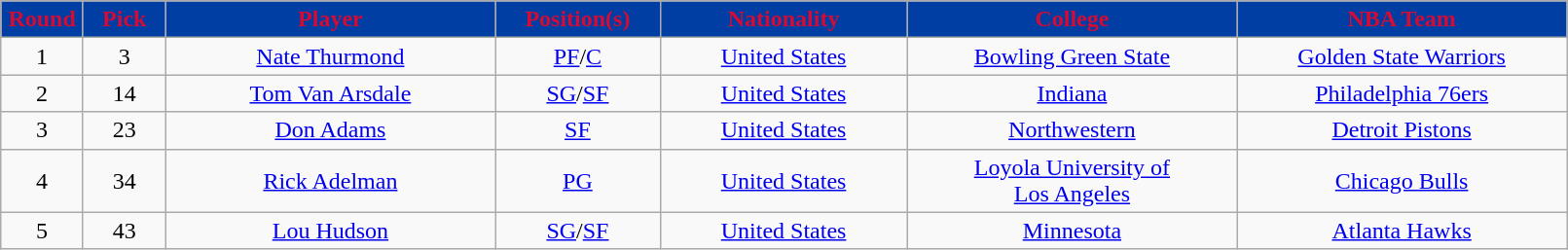<table class="wikitable sortable sortable">
<tr>
<th style="background:#003EA4; color:#D40B35" width="5%">Round</th>
<th style="background:#003EA4; color:#D40B35" width="5%">Pick</th>
<th style="background:#003EA4; color:#D40B35" width="20%">Player</th>
<th style="background:#003EA4; color:#D40B35" width="10%">Position(s)</th>
<th style="background:#003EA4; color:#D40B35" width="15%">Nationality</th>
<th style="background:#003EA4; color:#D40B35" width="20%">College</th>
<th style="background:#003EA4; color:#D40B35" width="20%">NBA Team</th>
</tr>
<tr style="text-align: center">
<td>1</td>
<td>3</td>
<td><a href='#'>Nate Thurmond</a></td>
<td><a href='#'>PF</a>/<a href='#'>C</a></td>
<td> <a href='#'>United States</a></td>
<td><a href='#'>Bowling Green State</a></td>
<td><a href='#'>Golden State Warriors</a></td>
</tr>
<tr style="text-align: center">
<td>2</td>
<td>14</td>
<td><a href='#'>Tom Van Arsdale</a></td>
<td><a href='#'>SG</a>/<a href='#'>SF</a></td>
<td> <a href='#'>United States</a></td>
<td><a href='#'>Indiana</a></td>
<td><a href='#'>Philadelphia 76ers</a></td>
</tr>
<tr style="text-align: center">
<td>3</td>
<td>23</td>
<td><a href='#'>Don Adams</a></td>
<td><a href='#'>SF</a></td>
<td> <a href='#'>United States</a></td>
<td><a href='#'>Northwestern</a></td>
<td><a href='#'>Detroit Pistons</a></td>
</tr>
<tr style="text-align: center">
<td>4</td>
<td>34</td>
<td><a href='#'>Rick Adelman</a></td>
<td><a href='#'>PG</a></td>
<td> <a href='#'>United States</a></td>
<td><a href='#'>Loyola University of<br>Los Angeles</a></td>
<td><a href='#'>Chicago Bulls</a></td>
</tr>
<tr style="text-align: center">
<td>5</td>
<td>43</td>
<td><a href='#'>Lou Hudson</a></td>
<td><a href='#'>SG</a>/<a href='#'>SF</a></td>
<td> <a href='#'>United States</a></td>
<td><a href='#'>Minnesota</a></td>
<td><a href='#'>Atlanta Hawks</a></td>
</tr>
</table>
